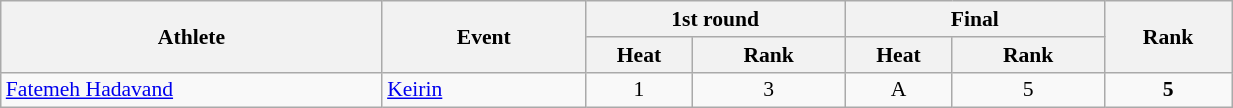<table class="wikitable" width="65%" style="text-align:center; font-size:90%">
<tr>
<th rowspan="2" width="15%">Athlete</th>
<th rowspan="2" width="8%">Event</th>
<th colspan="2" width="10%">1st round</th>
<th colspan="2" width="10%">Final</th>
<th rowspan="2" width="5%">Rank</th>
</tr>
<tr>
<th width="4%">Heat</th>
<th>Rank</th>
<th width="4%">Heat</th>
<th>Rank</th>
</tr>
<tr>
<td align="left"><a href='#'>Fatemeh Hadavand</a></td>
<td align="left"><a href='#'>Keirin</a></td>
<td>1</td>
<td>3 <strong></strong></td>
<td>A</td>
<td>5</td>
<td align=center><strong>5</strong></td>
</tr>
</table>
